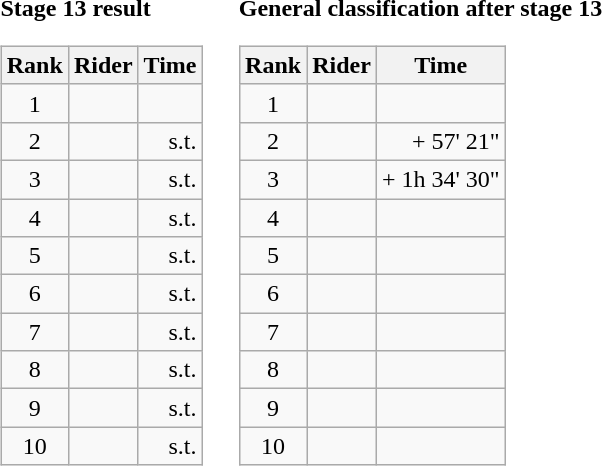<table>
<tr>
<td><strong>Stage 13 result</strong><br><table class="wikitable">
<tr>
<th scope="col">Rank</th>
<th scope="col">Rider</th>
<th scope="col">Time</th>
</tr>
<tr>
<td style="text-align:center;">1</td>
<td></td>
<td style="text-align:right;"></td>
</tr>
<tr>
<td style="text-align:center;">2</td>
<td></td>
<td style="text-align:right;">s.t.</td>
</tr>
<tr>
<td style="text-align:center;">3</td>
<td></td>
<td style="text-align:right;">s.t.</td>
</tr>
<tr>
<td style="text-align:center;">4</td>
<td></td>
<td style="text-align:right;">s.t.</td>
</tr>
<tr>
<td style="text-align:center;">5</td>
<td></td>
<td style="text-align:right;">s.t.</td>
</tr>
<tr>
<td style="text-align:center;">6</td>
<td></td>
<td style="text-align:right;">s.t.</td>
</tr>
<tr>
<td style="text-align:center;">7</td>
<td></td>
<td style="text-align:right;">s.t.</td>
</tr>
<tr>
<td style="text-align:center;">8</td>
<td></td>
<td style="text-align:right;">s.t.</td>
</tr>
<tr>
<td style="text-align:center;">9</td>
<td></td>
<td style="text-align:right;">s.t.</td>
</tr>
<tr>
<td style="text-align:center;">10</td>
<td></td>
<td style="text-align:right;">s.t.</td>
</tr>
</table>
</td>
<td></td>
<td><strong>General classification after stage 13</strong><br><table class="wikitable">
<tr>
<th scope="col">Rank</th>
<th scope="col">Rider</th>
<th scope="col">Time</th>
</tr>
<tr>
<td style="text-align:center;">1</td>
<td></td>
<td style="text-align:right;"></td>
</tr>
<tr>
<td style="text-align:center;">2</td>
<td></td>
<td style="text-align:right;">+ 57' 21"</td>
</tr>
<tr>
<td style="text-align:center;">3</td>
<td></td>
<td style="text-align:right;">+ 1h 34' 30"</td>
</tr>
<tr>
<td style="text-align:center;">4</td>
<td></td>
<td></td>
</tr>
<tr>
<td style="text-align:center;">5</td>
<td></td>
<td></td>
</tr>
<tr>
<td style="text-align:center;">6</td>
<td></td>
<td></td>
</tr>
<tr>
<td style="text-align:center;">7</td>
<td></td>
<td></td>
</tr>
<tr>
<td style="text-align:center;">8</td>
<td></td>
<td></td>
</tr>
<tr>
<td style="text-align:center;">9</td>
<td></td>
<td></td>
</tr>
<tr>
<td style="text-align:center;">10</td>
<td></td>
<td></td>
</tr>
</table>
</td>
</tr>
</table>
